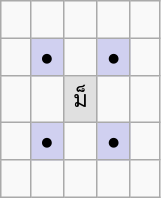<table border="1" class="wikitable" style="width:107px; font-size:95%;">
<tr style="text-align:center;">
<td width="20"> </td>
<td width="20"> </td>
<td width="20"> </td>
<td width="20"> </td>
<td width="20"> </td>
</tr>
<tr style="text-align:center;">
<td> </td>
<td style="background:#D0D0F0;">●</td>
<td> </td>
<td style="background:#D0D0F0;">●</td>
<td> </td>
</tr>
<tr style="text-align:center;">
<td> </td>
<td> </td>
<td style="background:#E0E0E0;">ม็</td>
<td> </td>
<td> </td>
</tr>
<tr style="text-align:center;">
<td> </td>
<td style="background:#D0D0F0;">●</td>
<td> </td>
<td style="background:#D0D0F0;">●</td>
<td> </td>
</tr>
<tr style="text-align:center;">
<td> </td>
<td> </td>
<td> </td>
<td> </td>
<td> </td>
</tr>
</table>
